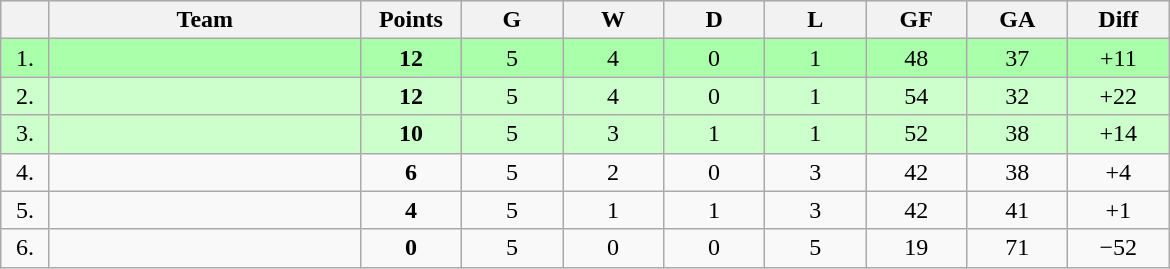<table class=wikitable style="text-align:center">
<tr bgcolor="#DCDCDC">
<th width="25"></th>
<th width="200">Team</th>
<th width="60">Points</th>
<th width="60">G</th>
<th width="60">W</th>
<th width="60">D</th>
<th width="60">L</th>
<th width="60">GF</th>
<th width="60">GA</th>
<th width="60">Diff</th>
</tr>
<tr bgcolor=#AAFFAA>
<td>1.</td>
<td align=left></td>
<td><strong>12</strong></td>
<td>5</td>
<td>4</td>
<td>0</td>
<td>1</td>
<td>48</td>
<td>37</td>
<td>+11</td>
</tr>
<tr bgcolor=#CCFFCC>
<td>2.</td>
<td align=left></td>
<td><strong>12</strong></td>
<td>5</td>
<td>4</td>
<td>0</td>
<td>1</td>
<td>54</td>
<td>32</td>
<td>+22</td>
</tr>
<tr bgcolor=#CCFFCC>
<td>3.</td>
<td align=left></td>
<td><strong>10</strong></td>
<td>5</td>
<td>3</td>
<td>1</td>
<td>1</td>
<td>52</td>
<td>38</td>
<td>+14</td>
</tr>
<tr>
<td>4.</td>
<td align=left></td>
<td><strong>6</strong></td>
<td>5</td>
<td>2</td>
<td>0</td>
<td>3</td>
<td>42</td>
<td>38</td>
<td>+4</td>
</tr>
<tr>
<td>5.</td>
<td align=left></td>
<td><strong>4</strong></td>
<td>5</td>
<td>1</td>
<td>1</td>
<td>3</td>
<td>42</td>
<td>41</td>
<td>+1</td>
</tr>
<tr>
<td>6.</td>
<td align=left></td>
<td><strong>0</strong></td>
<td>5</td>
<td>0</td>
<td>0</td>
<td>5</td>
<td>19</td>
<td>71</td>
<td>−52</td>
</tr>
</table>
